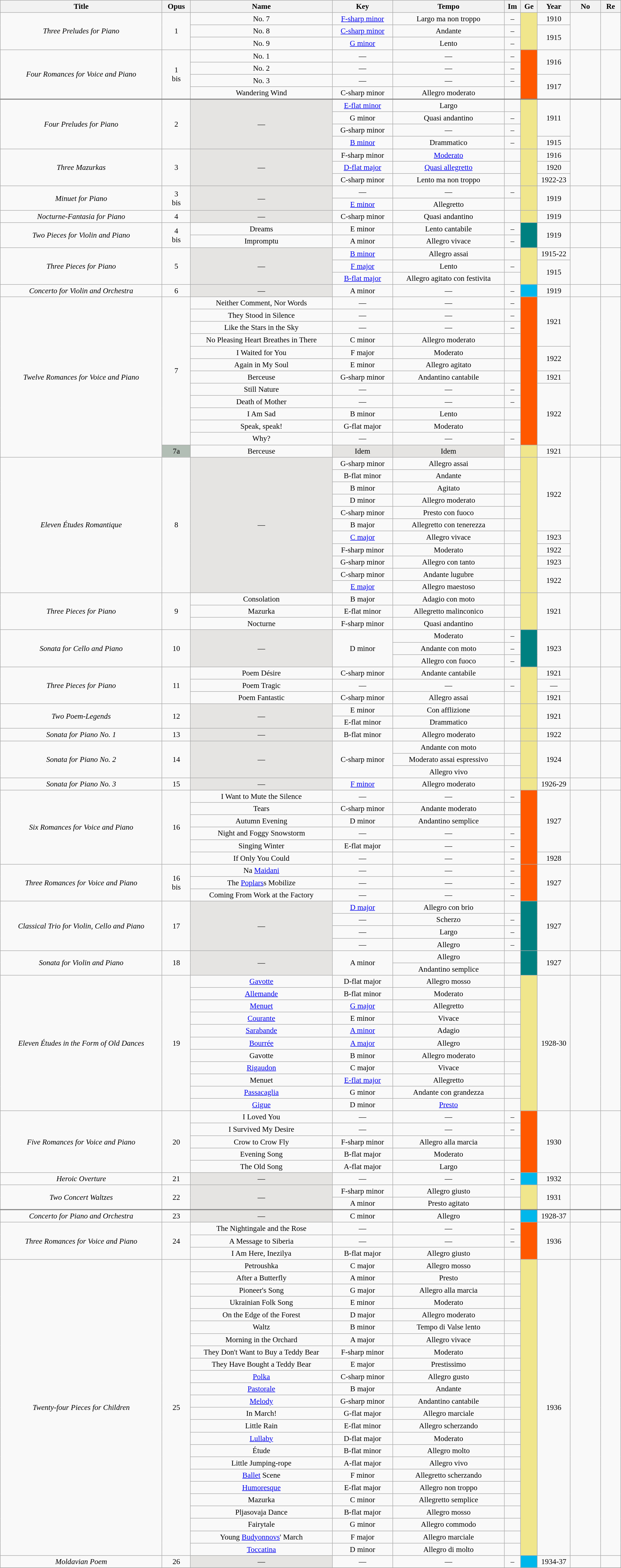<table class="wikitable sortable" style="font-size: 96%; width:100%; text-align: center">
<tr>
<th width=  16%>Title</th>
<th width=   2% class="unsortable">Opus</th>
<th width=  14% class="unsortable">Name</th>
<th width=   6%>Key</th>
<th width=  11%>Tempo</th>
<th width=   1% class="unsortable">Im</th>
<th width=   1% class="unsortable">Ge</th>
<th width=   3%>Year</th>
<th width=   3% class="unsortable">No</th>
<th width=   2% class="unsortable">Re</th>
</tr>
<tr>
<td rowspan="3"><em>Three Preludes for Piano</em></td>
<td rowspan="3">1</td>
<td>No. 7</td>
<td><a href='#'>F-sharp minor</a></td>
<td>Largo ma non troppo</td>
<td>–</td>
<td rowspan="3" style="background: #F0E68C;"></td>
<td>1910</td>
<td rowspan="3"></td>
<td rowspan="3"><br></td>
</tr>
<tr>
<td>No. 8</td>
<td><a href='#'>C-sharp minor</a></td>
<td>Andante</td>
<td>–</td>
<td rowspan="2">1915</td>
</tr>
<tr>
<td>No. 9</td>
<td><a href='#'>G minor</a></td>
<td>Lento</td>
<td>–</td>
</tr>
<tr>
<td rowspan="4"><em>Four Romances for Voice and Piano</em></td>
<td rowspan="4">1<br>bis</td>
<td>No. 1</td>
<td>—</td>
<td>—</td>
<td>–</td>
<td rowspan="4" style="background: #FF5800;"></td>
<td rowspan="2">1916</td>
<td rowspan="4"></td>
<td rowspan="4"></td>
</tr>
<tr>
<td>No. 2</td>
<td>—</td>
<td>—</td>
<td>–</td>
</tr>
<tr>
<td>No. 3</td>
<td>—</td>
<td>—</td>
<td>–</td>
<td rowspan="2">1917</td>
</tr>
<tr style="border-bottom: 2px solid gray;">
<td>Wandering Wind</td>
<td>C-sharp minor</td>
<td>Allegro moderato</td>
<td></td>
</tr>
<tr>
<td rowspan="4"><em>Four Preludes for Piano</em></td>
<td rowspan="4">2</td>
<td rowspan="4" style="background-color:#E5E4E2;">—</td>
<td><a href='#'>E-flat minor</a></td>
<td>Largo</td>
<td></td>
<td rowspan="4" style="background: #F0E68C;"></td>
<td rowspan="3">1911</td>
<td rowspan="4"></td>
<td rowspan="4"><br></td>
</tr>
<tr>
<td>G minor</td>
<td>Quasi andantino</td>
<td>–</td>
</tr>
<tr>
<td>G-sharp minor</td>
<td>—</td>
<td>–</td>
</tr>
<tr>
<td><a href='#'>B minor</a></td>
<td>Drammatico</td>
<td>–</td>
<td>1915</td>
</tr>
<tr>
<td rowspan="3"><em>Three Mazurkas</em></td>
<td rowspan="3">3</td>
<td rowspan="3" style="background-color:#E5E4E2;">—</td>
<td>F-sharp minor</td>
<td><a href='#'>Moderato</a></td>
<td></td>
<td rowspan="3" style="background: #F0E68C;"></td>
<td>1916</td>
<td rowspan="3"></td>
<td rowspan="3"><br></td>
</tr>
<tr>
<td><a href='#'>D-flat major</a></td>
<td><a href='#'>Quasi allegretto</a></td>
<td></td>
<td>1920</td>
</tr>
<tr>
<td>C-sharp minor</td>
<td>Lento ma non troppo</td>
<td></td>
<td>1922-23</td>
</tr>
<tr>
<td rowspan="2"><em>Minuet for Piano</em></td>
<td rowspan="2">3<br>bis</td>
<td rowspan="2" style="background-color:#E5E4E2;">—</td>
<td>—</td>
<td>—</td>
<td>–</td>
<td rowspan="2" style="background: #F0E68C;"></td>
<td rowspan="2">1919</td>
<td rowspan="2"></td>
<td rowspan="2"></td>
</tr>
<tr>
<td><a href='#'>E minor</a></td>
<td>Allegretto</td>
<td></td>
</tr>
<tr>
<td><em>Nocturne-Fantasia for Piano</em></td>
<td>4</td>
<td style="background-color:#E5E4E2;">—</td>
<td>C-sharp minor</td>
<td>Quasi andantino</td>
<td></td>
<td rowspan="1" style="background: #F0E68C;"></td>
<td>1919</td>
<td></td>
<td></td>
</tr>
<tr>
<td rowspan="2"><em>Two Pieces for Violin and Piano</em></td>
<td rowspan="2">4<br>bis</td>
<td>Dreams</td>
<td>E minor</td>
<td>Lento cantabile</td>
<td>–</td>
<td rowspan="2" style="background: #008080;"></td>
<td rowspan="2">1919</td>
<td rowspan="2"></td>
<td rowspan="2"><br></td>
</tr>
<tr>
<td>Impromptu</td>
<td>A minor</td>
<td>Allegro vivace</td>
<td>–</td>
</tr>
<tr>
<td rowspan="3"><em>Three Pieces for Piano</em></td>
<td rowspan="3">5</td>
<td rowspan="3" style="background-color:#E5E4E2;">—</td>
<td><a href='#'>B minor</a></td>
<td>Allegro assai</td>
<td></td>
<td rowspan="3" style="background: #F0E68C;"></td>
<td>1915-22</td>
<td rowspan="3"></td>
<td rowspan="3"><br></td>
</tr>
<tr>
<td><a href='#'>F major</a></td>
<td>Lento</td>
<td>–</td>
<td rowspan="2">1915</td>
</tr>
<tr>
<td><a href='#'>B-flat major</a></td>
<td>Allegro agitato con festivita</td>
<td></td>
</tr>
<tr>
<td><em>Concerto for Violin and Orchestra</em></td>
<td>6</td>
<td style="background-color:#E5E4E2;">—</td>
<td>A minor</td>
<td>—</td>
<td>–</td>
<td rowspan="1" style="background: #00B7EB;"></td>
<td>1919</td>
<td></td>
<td></td>
</tr>
<tr>
<td rowspan="13"><em>Twelve Romances for Voice and Piano</em></td>
<td rowspan="12">7</td>
<td>Neither Comment, Nor Words</td>
<td>—</td>
<td>—</td>
<td>–</td>
<td rowspan="12" style="background: #FF5800;"></td>
<td rowspan="4">1921</td>
<td rowspan="12"></td>
<td rowspan="12"><br><br></td>
</tr>
<tr>
<td>They Stood in Silence</td>
<td>—</td>
<td>—</td>
<td>–</td>
</tr>
<tr>
<td>Like the Stars in the Sky</td>
<td>—</td>
<td>—</td>
<td>–</td>
</tr>
<tr>
<td>No Pleasing Heart Breathes in There</td>
<td>C minor</td>
<td>Allegro moderato</td>
<td></td>
</tr>
<tr>
<td>I Waited for You</td>
<td>F major</td>
<td>Moderato</td>
<td></td>
<td rowspan="2">1922</td>
</tr>
<tr>
<td>Again in My Soul</td>
<td>E minor</td>
<td>Allegro agitato</td>
<td></td>
</tr>
<tr>
<td>Berceuse</td>
<td>G-sharp minor</td>
<td>Andantino cantabile</td>
<td></td>
<td>1921</td>
</tr>
<tr>
<td>Still Nature</td>
<td>—</td>
<td>—</td>
<td>–</td>
<td rowspan="5">1922</td>
</tr>
<tr>
<td>Death of Mother</td>
<td>—</td>
<td>—</td>
<td>–</td>
</tr>
<tr>
<td>I Am Sad</td>
<td>B minor</td>
<td>Lento</td>
<td></td>
</tr>
<tr>
<td>Speak, speak!</td>
<td>G-flat major</td>
<td>Moderato</td>
<td></td>
</tr>
<tr>
<td>Why?</td>
<td>—</td>
<td>—</td>
<td>–</td>
</tr>
<tr>
<td style="background: #B2BEB5;">7a</td>
<td>Berceuse</td>
<td style="background-color:#E5E4E2;">Idem</td>
<td style="background-color:#E5E4E2;">Idem</td>
<td></td>
<td style="background: #F0E68C;"></td>
<td>1921</td>
<td></td>
<td></td>
</tr>
<tr>
<td rowspan="11"><em>Eleven Études Romantique</em></td>
<td rowspan="11">8</td>
<td rowspan="11" style="background-color:#E5E4E2;">—</td>
<td>G-sharp minor</td>
<td>Allegro assai</td>
<td></td>
<td rowspan="11" style="background: #F0E68C;"></td>
<td rowspan="6">1922</td>
<td rowspan="11"></td>
<td rowspan="11"><br><br></td>
</tr>
<tr>
<td>B-flat minor</td>
<td>Andante</td>
<td></td>
</tr>
<tr>
<td>B minor</td>
<td>Agitato</td>
<td></td>
</tr>
<tr>
<td>D minor</td>
<td>Allegro moderato</td>
<td></td>
</tr>
<tr>
<td>C-sharp minor</td>
<td>Presto con fuoco</td>
<td></td>
</tr>
<tr>
<td>B major</td>
<td>Allegretto con tenerezza</td>
<td></td>
</tr>
<tr>
<td><a href='#'>C major</a></td>
<td>Allegro vivace</td>
<td></td>
<td>1923</td>
</tr>
<tr>
<td>F-sharp minor</td>
<td>Moderato</td>
<td></td>
<td>1922</td>
</tr>
<tr>
<td>G-sharp minor</td>
<td>Allegro con tanto</td>
<td></td>
<td>1923</td>
</tr>
<tr>
<td>C-sharp minor</td>
<td>Andante lugubre</td>
<td></td>
<td rowspan="2">1922</td>
</tr>
<tr>
<td><a href='#'>E major</a></td>
<td>Allegro maestoso</td>
<td></td>
</tr>
<tr>
<td rowspan="3"><em>Three Pieces for Piano</em></td>
<td rowspan="3">9</td>
<td>Consolation</td>
<td>B major</td>
<td>Adagio con moto</td>
<td></td>
<td rowspan="3" style="background: #F0E68C;"></td>
<td rowspan="3">1921</td>
<td rowspan="3"></td>
<td rowspan="3"><br></td>
</tr>
<tr>
<td>Mazurka</td>
<td>E-flat minor</td>
<td>Allegretto malinconico</td>
<td></td>
</tr>
<tr>
<td>Nocturne</td>
<td>F-sharp minor</td>
<td>Quasi andantino</td>
<td></td>
</tr>
<tr>
<td rowspan="3"><em>Sonata for Cello and Piano</em></td>
<td rowspan="3">10</td>
<td rowspan="3" style="background-color:#E5E4E2;">—</td>
<td rowspan="3">D minor</td>
<td>Moderato</td>
<td>–</td>
<td rowspan="3" style="background: #008080;"></td>
<td rowspan="3">1923</td>
<td rowspan="3"></td>
<td rowspan="3"><br></td>
</tr>
<tr>
<td>Andante con moto</td>
<td>–</td>
</tr>
<tr>
<td>Allegro con fuoco</td>
<td>–</td>
</tr>
<tr>
<td rowspan="3"><em>Three Pieces for Piano</em></td>
<td rowspan="3">11</td>
<td>Poem Désire</td>
<td>C-sharp minor</td>
<td>Andante cantabile</td>
<td></td>
<td rowspan="3" style="background: #F0E68C;"></td>
<td>1921</td>
<td rowspan="3"></td>
<td rowspan="3"></td>
</tr>
<tr>
<td>Poem Tragic</td>
<td>—</td>
<td>—</td>
<td>–</td>
<td>—</td>
</tr>
<tr>
<td>Poem Fantastic</td>
<td>C-sharp minor</td>
<td>Allegro assai</td>
<td></td>
<td>1921</td>
</tr>
<tr>
<td rowspan="2"><em>Two Poem-Legends</em></td>
<td rowspan="2">12</td>
<td rowspan="2" style="background-color:#E5E4E2;">—</td>
<td>E minor</td>
<td>Con afflizione</td>
<td></td>
<td rowspan="2" style="background: #F0E68C;"></td>
<td rowspan="2">1921</td>
<td rowspan="2"></td>
<td rowspan="2"></td>
</tr>
<tr>
<td>E-flat minor</td>
<td>Drammatico</td>
<td></td>
</tr>
<tr>
<td><em>Sonata for Piano No. 1</em></td>
<td>13</td>
<td style="background-color:#E5E4E2;">—</td>
<td>B-flat minor</td>
<td>Allegro moderato</td>
<td></td>
<td rowspan="1" style="background: #F0E68C;"></td>
<td>1922</td>
<td></td>
<td></td>
</tr>
<tr>
<td rowspan="3"><em>Sonata for Piano No. 2</em></td>
<td rowspan="3">14</td>
<td rowspan="3" style="background-color:#E5E4E2;">—</td>
<td rowspan="3">C-sharp minor</td>
<td>Andante con moto</td>
<td></td>
<td rowspan="3" style="background: #F0E68C;"></td>
<td rowspan="3">1924</td>
<td rowspan="3"></td>
<td rowspan="3"><br></td>
</tr>
<tr>
<td>Moderato assai espressivo</td>
<td></td>
</tr>
<tr>
<td>Allegro vivo</td>
<td></td>
</tr>
<tr>
<td><em>Sonata for Piano No. 3</em></td>
<td>15</td>
<td style="background-color:#E5E4E2;">—</td>
<td><a href='#'>F minor</a></td>
<td>Allegro moderato</td>
<td></td>
<td rowspan="1" style="background: #F0E68C;"></td>
<td>1926-29</td>
<td></td>
<td></td>
</tr>
<tr>
<td rowspan="6"><em>Six Romances for Voice and Piano</em></td>
<td rowspan="6">16</td>
<td>I Want to Mute the Silence</td>
<td>—</td>
<td>—</td>
<td>–</td>
<td rowspan="6" style="background: #FF5800;"></td>
<td rowspan="5">1927</td>
<td rowspan="6"></td>
<td rowspan="6"><br></td>
</tr>
<tr>
<td>Tears</td>
<td>C-sharp minor</td>
<td>Andante moderato</td>
<td></td>
</tr>
<tr>
<td>Autumn Evening</td>
<td>D minor</td>
<td>Andantino semplice</td>
<td></td>
</tr>
<tr>
<td>Night and Foggy Snowstorm</td>
<td>—</td>
<td>—</td>
<td>–</td>
</tr>
<tr>
<td>Singing Winter</td>
<td>E-flat major</td>
<td>—</td>
<td>–</td>
</tr>
<tr>
<td>If Only You Could</td>
<td>—</td>
<td>—</td>
<td>–</td>
<td>1928</td>
</tr>
<tr>
<td rowspan="3"><em>Three Romances for Voice and Piano</em></td>
<td rowspan="3">16<br>bis</td>
<td>Na <a href='#'>Maidani</a></td>
<td>—</td>
<td>—</td>
<td>–</td>
<td rowspan="3" style="background: #FF5800;"></td>
<td rowspan="3">1927</td>
<td rowspan="3"></td>
<td rowspan="3"><br><br></td>
</tr>
<tr>
<td>The <a href='#'>Poplars</a>s Mobilize</td>
<td>—</td>
<td>—</td>
<td>–</td>
</tr>
<tr>
<td>Coming From Work at the Factory</td>
<td>—</td>
<td>—</td>
<td>–</td>
</tr>
<tr>
<td rowspan="4"><em>Classical Trio for Violin, Cello and Piano</em></td>
<td rowspan="4">17</td>
<td rowspan="4" style="background-color:#E5E4E2;">—</td>
<td><a href='#'>D major</a></td>
<td>Allegro con brio</td>
<td></td>
<td rowspan="4" style="background: #008080;"></td>
<td rowspan="4">1927</td>
<td rowspan="4"></td>
<td rowspan="4"></td>
</tr>
<tr>
<td>—</td>
<td>Scherzo</td>
<td>–</td>
</tr>
<tr>
<td>—</td>
<td>Largo</td>
<td>–</td>
</tr>
<tr>
<td>—</td>
<td>Allegro</td>
<td>–</td>
</tr>
<tr>
<td rowspan="2"><em>Sonata for Violin and Piano</em></td>
<td rowspan="2">18</td>
<td rowspan="2" style="background-color:#E5E4E2;">—</td>
<td rowspan="2">A minor</td>
<td>Allegro</td>
<td></td>
<td rowspan="2" style="background: #008080;"></td>
<td rowspan="2">1927</td>
<td rowspan="2"></td>
<td rowspan="2"></td>
</tr>
<tr>
<td>Andantino semplice</td>
<td></td>
</tr>
<tr>
<td rowspan="11"><em>Eleven Études in the Form of Old Dances</em></td>
<td rowspan="11">19</td>
<td><a href='#'>Gavotte</a></td>
<td>D-flat major</td>
<td>Allegro mosso</td>
<td></td>
<td rowspan="11" style="background: #F0E68C;"></td>
<td rowspan="11">1928-30</td>
<td rowspan="11"></td>
<td rowspan="11"><br></td>
</tr>
<tr>
<td><a href='#'>Allemande</a></td>
<td>B-flat minor</td>
<td>Moderato</td>
<td></td>
</tr>
<tr>
<td><a href='#'>Menuet</a></td>
<td><a href='#'>G major</a></td>
<td>Allegretto</td>
<td></td>
</tr>
<tr>
<td><a href='#'>Courante</a></td>
<td>E minor</td>
<td>Vivace</td>
<td></td>
</tr>
<tr>
<td><a href='#'>Sarabande</a></td>
<td><a href='#'>A minor</a></td>
<td>Adagio</td>
<td></td>
</tr>
<tr>
<td><a href='#'>Bourrée</a></td>
<td><a href='#'>A major</a></td>
<td>Allegro</td>
<td></td>
</tr>
<tr>
<td>Gavotte</td>
<td>B minor</td>
<td>Allegro moderato</td>
<td></td>
</tr>
<tr>
<td><a href='#'>Rigaudon</a></td>
<td>C major</td>
<td>Vivace</td>
<td></td>
</tr>
<tr>
<td>Menuet</td>
<td><a href='#'>E-flat major</a></td>
<td>Allegretto</td>
<td></td>
</tr>
<tr>
<td><a href='#'>Passacaglia</a></td>
<td>G minor</td>
<td>Andante con grandezza</td>
<td></td>
</tr>
<tr>
<td><a href='#'>Gigue</a></td>
<td>D minor</td>
<td><a href='#'>Presto</a></td>
<td></td>
</tr>
<tr>
<td rowspan="5"><em>Five Romances for Voice and Piano</em></td>
<td rowspan="5">20</td>
<td>I Loved You</td>
<td>—</td>
<td>—</td>
<td>–</td>
<td rowspan="5" style="background: #FF5800;"></td>
<td rowspan="5">1930</td>
<td rowspan="5"></td>
<td rowspan="5"><br></td>
</tr>
<tr>
<td>I Survived My Desire</td>
<td>—</td>
<td>—</td>
<td>–</td>
</tr>
<tr>
<td>Crow to Crow Fly</td>
<td>F-sharp minor</td>
<td>Allegro alla marcia</td>
<td></td>
</tr>
<tr>
<td>Evening Song</td>
<td>B-flat major</td>
<td>Moderato</td>
<td></td>
</tr>
<tr>
<td>The Old Song</td>
<td>A-flat major</td>
<td>Largo</td>
<td></td>
</tr>
<tr>
<td><em>Heroic Overture</em></td>
<td>21</td>
<td style="background-color:#E5E4E2;">—</td>
<td>—</td>
<td>—</td>
<td>–</td>
<td rowspan="1" style="background: #00B7EB;"></td>
<td>1932</td>
<td></td>
<td></td>
</tr>
<tr>
<td rowspan="2"><em>Two Concert Waltzes</em></td>
<td rowspan="2">22</td>
<td rowspan="2" style="background-color:#E5E4E2;">—</td>
<td>F-sharp minor</td>
<td>Allegro giusto</td>
<td></td>
<td rowspan="2" style="background: #F0E68C;"></td>
<td rowspan="2">1931</td>
<td rowspan="2"></td>
<td rowspan="2"></td>
</tr>
<tr style="border-bottom: 2px solid gray;">
<td>A minor</td>
<td>Presto agitato</td>
<td></td>
</tr>
<tr>
<td><em>Concerto for Piano and Orchestra</em></td>
<td>23</td>
<td style="background-color:#E5E4E2;">—</td>
<td>C minor</td>
<td>Allegro</td>
<td></td>
<td rowspan="1" style="background: #00B7EB;"></td>
<td>1928-37</td>
<td></td>
<td></td>
</tr>
<tr>
<td rowspan="3"><em>Three Romances for Voice and Piano</em></td>
<td rowspan="3">24</td>
<td>The Nightingale and the Rose</td>
<td>—</td>
<td>—</td>
<td>–</td>
<td rowspan="3" style="background: #FF5800;"></td>
<td rowspan="3">1936</td>
<td rowspan="3"></td>
<td rowspan="3"><br></td>
</tr>
<tr>
<td>A Message to Siberia</td>
<td>—</td>
<td>—</td>
<td>–</td>
</tr>
<tr>
<td>I Am Here, Inezilya</td>
<td>B-flat major</td>
<td>Allegro giusto</td>
<td></td>
</tr>
<tr>
<td rowspan="24"><em>Twenty-four Pieces for Children</em></td>
<td rowspan="24">25</td>
<td>Petroushka</td>
<td>C major</td>
<td>Allegro mosso</td>
<td></td>
<td rowspan="24" style="background: #F0E68C;"></td>
<td rowspan="24">1936</td>
<td rowspan="24"></td>
<td rowspan="24"><br></td>
</tr>
<tr>
<td>After a Butterfly</td>
<td>A minor</td>
<td>Presto</td>
<td></td>
</tr>
<tr>
<td>Pioneer's Song</td>
<td>G major</td>
<td>Allegro alla marcia</td>
<td></td>
</tr>
<tr>
<td>Ukrainian Folk Song</td>
<td>E minor</td>
<td>Moderato</td>
<td></td>
</tr>
<tr>
<td>On the Edge of the Forest</td>
<td>D major</td>
<td>Allegro moderato</td>
<td></td>
</tr>
<tr>
<td>Waltz</td>
<td>B minor</td>
<td>Tempo di Valse lento</td>
<td></td>
</tr>
<tr>
<td>Morning in the Orchard</td>
<td>A major</td>
<td>Allegro vivace</td>
<td></td>
</tr>
<tr>
<td>They Don't Want to Buy a Teddy Bear</td>
<td>F-sharp minor</td>
<td>Moderato</td>
<td></td>
</tr>
<tr>
<td>They Have Bought a Teddy Bear</td>
<td>E major</td>
<td>Prestissimo</td>
<td></td>
</tr>
<tr>
<td><a href='#'>Polka</a></td>
<td>C-sharp minor</td>
<td>Allegro gusto</td>
<td></td>
</tr>
<tr>
<td><a href='#'>Pastorale</a></td>
<td>B major</td>
<td>Andante</td>
<td></td>
</tr>
<tr>
<td><a href='#'>Melody</a></td>
<td>G-sharp minor</td>
<td>Andantino cantabile</td>
<td></td>
</tr>
<tr>
<td>In March!</td>
<td>G-flat major</td>
<td>Allegro marciale</td>
<td></td>
</tr>
<tr>
<td>Little Rain</td>
<td>E-flat minor</td>
<td>Allegro scherzando</td>
<td></td>
</tr>
<tr>
<td><a href='#'>Lullaby</a></td>
<td>D-flat major</td>
<td>Moderato</td>
<td></td>
</tr>
<tr>
<td>Étude</td>
<td>B-flat minor</td>
<td>Allegro molto</td>
<td></td>
</tr>
<tr>
<td>Little Jumping-rope</td>
<td>A-flat major</td>
<td>Allegro vivo</td>
<td></td>
</tr>
<tr>
<td><a href='#'>Ballet</a> Scene</td>
<td>F minor</td>
<td>Allegretto scherzando</td>
<td></td>
</tr>
<tr>
<td><a href='#'>Humoresque</a></td>
<td>E-flat major</td>
<td>Allegro non troppo</td>
<td></td>
</tr>
<tr>
<td>Mazurka</td>
<td>C minor</td>
<td>Allegretto semplice</td>
<td></td>
</tr>
<tr>
<td>Pljasovaja Dance</td>
<td>B-flat major</td>
<td>Allegro mosso</td>
<td></td>
</tr>
<tr>
<td>Fairytale</td>
<td>G minor</td>
<td>Allegro commodo</td>
<td></td>
</tr>
<tr>
<td>Young <a href='#'>Budyonnovs</a>' March</td>
<td>F major</td>
<td>Allegro marciale</td>
<td></td>
</tr>
<tr>
<td><a href='#'>Toccatina</a></td>
<td>D minor</td>
<td>Allegro di molto</td>
<td></td>
</tr>
<tr>
<td><em>Moldavian Poem</em></td>
<td>26</td>
<td style="background-color:#E5E4E2;">—</td>
<td>—</td>
<td>—</td>
<td>–</td>
<td rowspan="1" style="background: #00B7EB;"></td>
<td>1934-37</td>
<td></td>
<td></td>
</tr>
<tr>
</tr>
</table>
